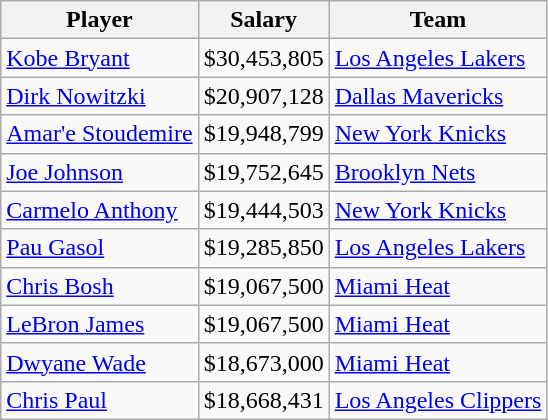<table class="wikitable">
<tr>
<th>Player</th>
<th>Salary</th>
<th>Team</th>
</tr>
<tr>
<td><a href='#'>Kobe Bryant</a></td>
<td>$30,453,805</td>
<td><a href='#'>Los Angeles Lakers</a></td>
</tr>
<tr>
<td><a href='#'>Dirk Nowitzki</a></td>
<td>$20,907,128</td>
<td><a href='#'>Dallas Mavericks</a></td>
</tr>
<tr>
<td><a href='#'>Amar'e Stoudemire</a></td>
<td>$19,948,799</td>
<td><a href='#'>New York Knicks</a></td>
</tr>
<tr>
<td><a href='#'>Joe Johnson</a></td>
<td>$19,752,645</td>
<td><a href='#'>Brooklyn Nets</a></td>
</tr>
<tr>
<td><a href='#'>Carmelo Anthony</a></td>
<td>$19,444,503</td>
<td><a href='#'>New York Knicks</a></td>
</tr>
<tr>
<td><a href='#'>Pau Gasol</a></td>
<td>$19,285,850</td>
<td><a href='#'>Los Angeles Lakers</a></td>
</tr>
<tr>
<td><a href='#'>Chris Bosh</a></td>
<td>$19,067,500</td>
<td><a href='#'>Miami Heat</a></td>
</tr>
<tr>
<td><a href='#'>LeBron James</a></td>
<td>$19,067,500</td>
<td><a href='#'>Miami Heat</a></td>
</tr>
<tr>
<td><a href='#'>Dwyane Wade</a></td>
<td>$18,673,000</td>
<td><a href='#'>Miami Heat</a></td>
</tr>
<tr>
<td><a href='#'>Chris Paul</a></td>
<td>$18,668,431</td>
<td><a href='#'>Los Angeles Clippers</a></td>
</tr>
</table>
